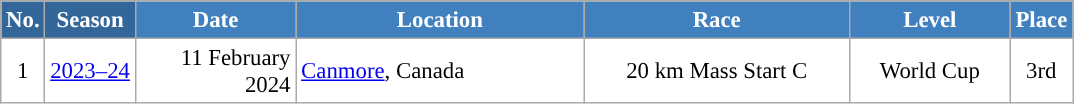<table class="wikitable sortable" style="font-size:95%; text-align:center; border:grey solid 1px; border-collapse:collapse; background:#ffffff;">
<tr style="background:#efefef;">
<th style="background-color:#369; color:white;">No.</th>
<th style="background-color:#369; color:white;">Season</th>
<th style="background-color:#4180be; color:white; width:100px;">Date</th>
<th style="background-color:#4180be; color:white; width:185px;">Location</th>
<th style="background-color:#4180be; color:white; width:170px;">Race</th>
<th style="background-color:#4180be; color:white; width:100px;">Level</th>
<th style="background-color:#4180be; color:white;">Place</th>
</tr>
<tr>
<td align=center>1</td>
<td rowspan="1" align="center"><a href='#'>2023–24</a></td>
<td align=right>11 February 2024</td>
<td align=left> <a href='#'>Canmore</a>, Canada</td>
<td>20 km Mass Start C</td>
<td>World Cup</td>
<td>3rd</td>
</tr>
</table>
